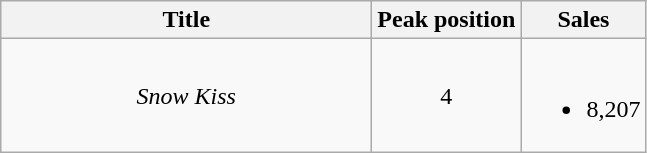<table class="wikitable" style="text-align:center;">
<tr>
<th style="width:15em;">Title</th>
<th>Peak position</th>
<th>Sales</th>
</tr>
<tr>
<td><em>Snow Kiss</em></td>
<td>4</td>
<td><br><ul><li>8,207 </li></ul></td>
</tr>
</table>
